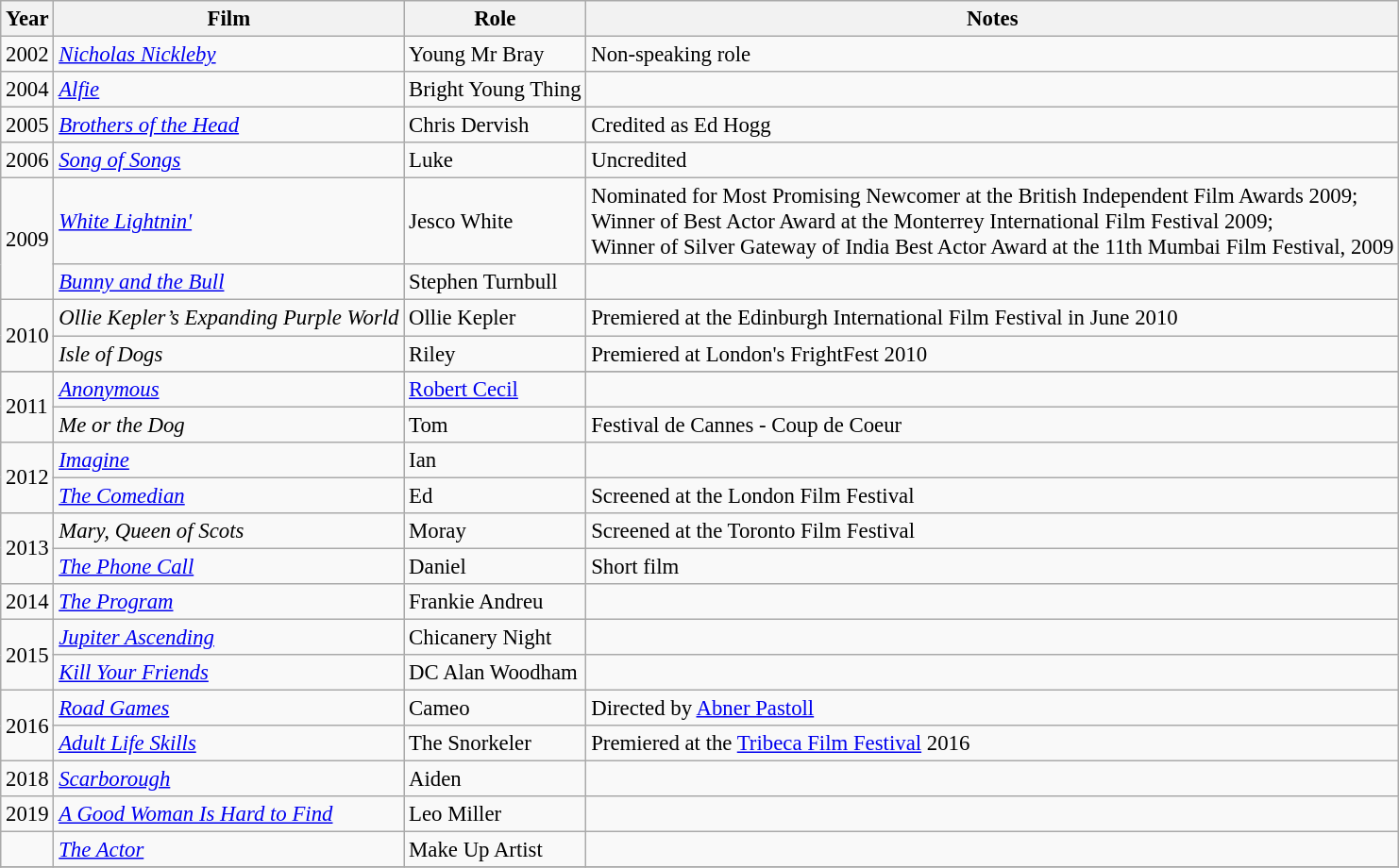<table class="wikitable" style="font-size: 95%;">
<tr>
<th>Year</th>
<th>Film</th>
<th>Role</th>
<th>Notes</th>
</tr>
<tr>
<td rowspan="1">2002</td>
<td><em><a href='#'>Nicholas Nickleby</a></em></td>
<td>Young Mr Bray</td>
<td>Non-speaking role</td>
</tr>
<tr>
<td rowspan="1">2004</td>
<td><em><a href='#'>Alfie</a></em></td>
<td>Bright Young Thing</td>
<td></td>
</tr>
<tr>
<td rowspan="1">2005</td>
<td><em><a href='#'>Brothers of the Head</a></em></td>
<td>Chris Dervish</td>
<td>Credited as Ed Hogg</td>
</tr>
<tr>
<td rowspan="1">2006</td>
<td><em><a href='#'>Song of Songs</a></em></td>
<td>Luke</td>
<td>Uncredited</td>
</tr>
<tr>
<td rowspan="2">2009</td>
<td><em><a href='#'>White Lightnin'</a></em></td>
<td>Jesco White</td>
<td>Nominated for Most Promising Newcomer at the British Independent Film Awards 2009;<br>Winner of Best Actor Award at the Monterrey International Film Festival 2009;<br>Winner of Silver Gateway of India Best Actor Award at the 11th Mumbai Film Festival, 2009</td>
</tr>
<tr>
<td><em><a href='#'>Bunny and the Bull</a></em></td>
<td>Stephen Turnbull</td>
<td></td>
</tr>
<tr>
<td rowspan="2">2010</td>
<td><em>Ollie Kepler’s Expanding Purple World</em></td>
<td>Ollie Kepler</td>
<td>Premiered at the Edinburgh International Film Festival in June 2010</td>
</tr>
<tr>
<td><em>Isle of Dogs</em></td>
<td>Riley</td>
<td>Premiered at London's FrightFest 2010</td>
</tr>
<tr>
</tr>
<tr>
<td rowspan="2">2011</td>
<td><em><a href='#'>Anonymous</a></em></td>
<td><a href='#'>Robert Cecil</a></td>
<td></td>
</tr>
<tr>
<td><em>Me or the Dog</em></td>
<td>Tom</td>
<td>Festival de Cannes - Coup de Coeur</td>
</tr>
<tr>
<td rowspan="2">2012</td>
<td><em><a href='#'>Imagine</a></em></td>
<td>Ian</td>
<td></td>
</tr>
<tr>
<td><em><a href='#'>The Comedian</a></em></td>
<td>Ed</td>
<td>Screened at the London Film Festival</td>
</tr>
<tr>
<td rowspan="2">2013</td>
<td><em>Mary, Queen of Scots</em></td>
<td>Moray</td>
<td>Screened at the Toronto Film Festival</td>
</tr>
<tr>
<td><em><a href='#'>The Phone Call</a></em></td>
<td>Daniel</td>
<td>Short film</td>
</tr>
<tr>
<td rowspan="1">2014</td>
<td><em><a href='#'>The Program</a></em></td>
<td>Frankie Andreu</td>
<td></td>
</tr>
<tr>
<td rowspan="2">2015</td>
<td><em><a href='#'>Jupiter Ascending</a></em></td>
<td>Chicanery Night</td>
<td></td>
</tr>
<tr>
<td><em><a href='#'>Kill Your Friends</a></em></td>
<td>DC Alan Woodham</td>
<td></td>
</tr>
<tr>
<td rowspan="2">2016</td>
<td><em><a href='#'>Road Games</a></em></td>
<td>Cameo</td>
<td>Directed by <a href='#'>Abner Pastoll</a></td>
</tr>
<tr>
<td><em><a href='#'>Adult Life Skills</a></em></td>
<td>The Snorkeler</td>
<td>Premiered at the <a href='#'>Tribeca Film Festival</a> 2016</td>
</tr>
<tr>
<td>2018</td>
<td><em><a href='#'>Scarborough</a></em></td>
<td>Aiden</td>
<td></td>
</tr>
<tr>
<td>2019</td>
<td><em><a href='#'>A Good Woman Is Hard to Find</a></em></td>
<td>Leo Miller</td>
<td></td>
</tr>
<tr>
<td></td>
<td><em><a href='#'>The Actor</a></em></td>
<td>Make Up Artist</td>
<td></td>
</tr>
<tr>
</tr>
</table>
